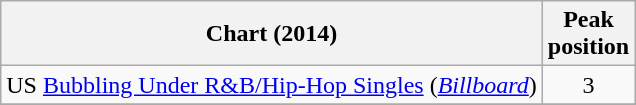<table class="wikitable sortable">
<tr>
<th>Chart (2014)</th>
<th>Peak<br>position</th>
</tr>
<tr>
<td scope="row">US <a href='#'>Bubbling Under R&B/Hip-Hop Singles</a> (<em><a href='#'>Billboard</a></em>)</td>
<td style="text-align:center;">3</td>
</tr>
<tr>
</tr>
</table>
